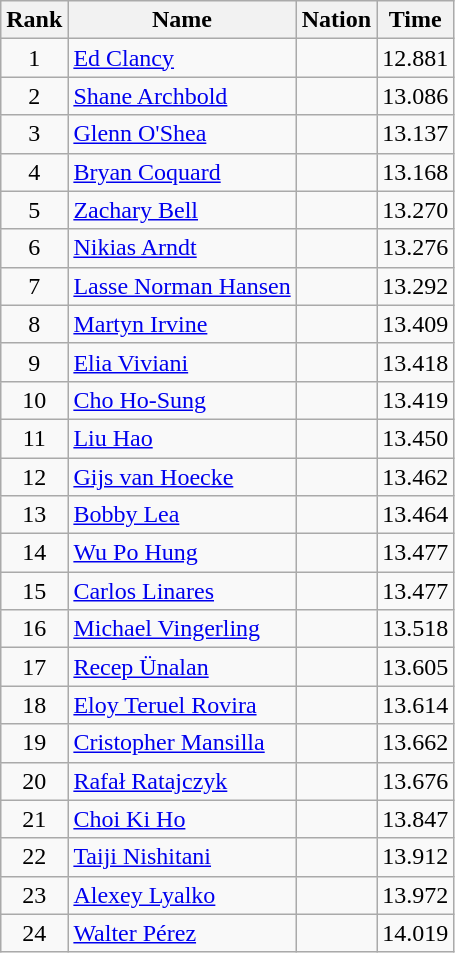<table class="wikitable sortable" style="text-align:center">
<tr>
<th>Rank</th>
<th>Name</th>
<th>Nation</th>
<th>Time</th>
</tr>
<tr>
<td>1</td>
<td align=left><a href='#'>Ed Clancy</a></td>
<td align=left></td>
<td>12.881</td>
</tr>
<tr>
<td>2</td>
<td align=left><a href='#'>Shane Archbold</a></td>
<td align=left></td>
<td>13.086</td>
</tr>
<tr>
<td>3</td>
<td align=left><a href='#'>Glenn O'Shea</a></td>
<td align=left></td>
<td>13.137</td>
</tr>
<tr>
<td>4</td>
<td align=left><a href='#'>Bryan Coquard</a></td>
<td align=left></td>
<td>13.168</td>
</tr>
<tr>
<td>5</td>
<td align=left><a href='#'>Zachary Bell</a></td>
<td align=left></td>
<td>13.270</td>
</tr>
<tr>
<td>6</td>
<td align=left><a href='#'>Nikias Arndt</a></td>
<td align=left></td>
<td>13.276</td>
</tr>
<tr>
<td>7</td>
<td align=left><a href='#'>Lasse Norman Hansen</a></td>
<td align=left></td>
<td>13.292</td>
</tr>
<tr>
<td>8</td>
<td align=left><a href='#'>Martyn Irvine</a></td>
<td align=left></td>
<td>13.409</td>
</tr>
<tr>
<td>9</td>
<td align=left><a href='#'>Elia Viviani</a></td>
<td align=left></td>
<td>13.418</td>
</tr>
<tr>
<td>10</td>
<td align=left><a href='#'>Cho Ho-Sung</a></td>
<td align=left></td>
<td>13.419</td>
</tr>
<tr>
<td>11</td>
<td align=left><a href='#'>Liu Hao</a></td>
<td align=left></td>
<td>13.450</td>
</tr>
<tr>
<td>12</td>
<td align=left><a href='#'>Gijs van Hoecke</a></td>
<td align=left></td>
<td>13.462</td>
</tr>
<tr>
<td>13</td>
<td align=left><a href='#'>Bobby Lea</a></td>
<td align=left></td>
<td>13.464</td>
</tr>
<tr>
<td>14</td>
<td align=left><a href='#'>Wu Po Hung</a></td>
<td align=left></td>
<td>13.477</td>
</tr>
<tr>
<td>15</td>
<td align=left><a href='#'>Carlos Linares</a></td>
<td align=left></td>
<td>13.477</td>
</tr>
<tr>
<td>16</td>
<td align=left><a href='#'>Michael Vingerling</a></td>
<td align=left></td>
<td>13.518</td>
</tr>
<tr>
<td>17</td>
<td align=left><a href='#'>Recep Ünalan</a></td>
<td align=left></td>
<td>13.605</td>
</tr>
<tr>
<td>18</td>
<td align=left><a href='#'>Eloy Teruel Rovira</a></td>
<td align=left></td>
<td>13.614</td>
</tr>
<tr>
<td>19</td>
<td align=left><a href='#'>Cristopher Mansilla</a></td>
<td align=left></td>
<td>13.662</td>
</tr>
<tr>
<td>20</td>
<td align=left><a href='#'>Rafał Ratajczyk</a></td>
<td align=left></td>
<td>13.676</td>
</tr>
<tr>
<td>21</td>
<td align=left><a href='#'>Choi Ki Ho</a></td>
<td align=left></td>
<td>13.847</td>
</tr>
<tr>
<td>22</td>
<td align=left><a href='#'>Taiji Nishitani</a></td>
<td align=left></td>
<td>13.912</td>
</tr>
<tr>
<td>23</td>
<td align=left><a href='#'>Alexey Lyalko</a></td>
<td align=left></td>
<td>13.972</td>
</tr>
<tr>
<td>24</td>
<td align=left><a href='#'>Walter Pérez</a></td>
<td align=left></td>
<td>14.019</td>
</tr>
</table>
